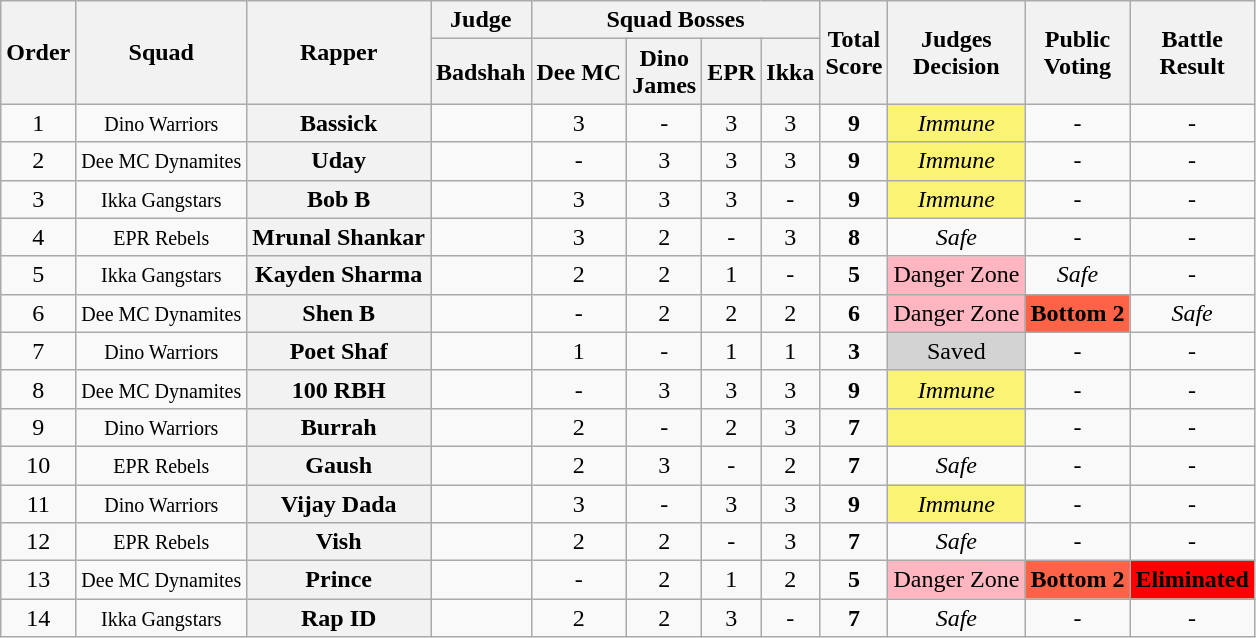<table class="wikitable sortable" style="text-align:center">
<tr>
<th rowspan="2">Order</th>
<th rowspan="2">Squad</th>
<th rowspan="2">Rapper</th>
<th>Judge</th>
<th colspan="4">Squad Bosses</th>
<th rowspan="2">Total<br>Score</th>
<th rowspan="2">Judges<br>Decision</th>
<th rowspan="2">Public<br>Voting</th>
<th rowspan="2">Battle<br>Result</th>
</tr>
<tr>
<th>Badshah</th>
<th>Dee MC</th>
<th>Dino<br>James</th>
<th>EPR</th>
<th>Ikka</th>
</tr>
<tr>
<td>1</td>
<td><small>Dino Warriors</small></td>
<th>Bassick</th>
<td></td>
<td>3</td>
<td>-</td>
<td>3</td>
<td>3</td>
<td><strong>9</strong></td>
<td bgcolor="fbf373"><em>Immune</em></td>
<td>-</td>
<td>-</td>
</tr>
<tr>
<td>2</td>
<td><small>Dee MC Dynamites</small></td>
<th>Uday</th>
<td></td>
<td>-</td>
<td>3</td>
<td>3</td>
<td>3</td>
<td><strong>9</strong></td>
<td bgcolor="fbf373"><em>Immune</em></td>
<td>-</td>
<td>-</td>
</tr>
<tr>
<td>3</td>
<td><small>Ikka Gangstars</small></td>
<th>Bob B</th>
<td></td>
<td>3</td>
<td>3</td>
<td>3</td>
<td>-</td>
<td><strong>9</strong></td>
<td bgcolor="fbf373"><em>Immune</em></td>
<td>-</td>
<td>-</td>
</tr>
<tr>
<td>4</td>
<td><small>EPR Rebels</small></td>
<th>Mrunal Shankar</th>
<td></td>
<td>3</td>
<td>2</td>
<td>-</td>
<td>3</td>
<td><strong>8</strong></td>
<td><em>Safe</em></td>
<td>-</td>
<td>-</td>
</tr>
<tr>
<td>5</td>
<td><small>Ikka Gangstars</small></td>
<th>Kayden Sharma</th>
<td></td>
<td>2</td>
<td>2</td>
<td>1</td>
<td>-</td>
<td><strong>5</strong></td>
<td bgcolor="lightpink">Danger Zone</td>
<td><em>Safe</em></td>
<td>-</td>
</tr>
<tr>
<td>6</td>
<td><small>Dee MC Dynamites</small></td>
<th>Shen B</th>
<td></td>
<td>-</td>
<td>2</td>
<td>2</td>
<td>2</td>
<td><strong>6</strong></td>
<td bgcolor="lightpink">Danger Zone</td>
<td bgcolor="tomato"><strong>Bottom 2</strong></td>
<td><em>Safe</em></td>
</tr>
<tr>
<td>7</td>
<td><small>Dino Warriors</small></td>
<th>Poet Shaf</th>
<td></td>
<td>1</td>
<td>-</td>
<td>1</td>
<td>1</td>
<td><strong>3</strong></td>
<td bgcolor="lightgrey">Saved</td>
<td>-</td>
<td>-</td>
</tr>
<tr>
<td>8</td>
<td><small>Dee MC Dynamites</small></td>
<th>100 RBH</th>
<td></td>
<td>-</td>
<td>3</td>
<td>3</td>
<td>3</td>
<td><strong>9</strong></td>
<td bgcolor="fbf373"><em>Immune</em></td>
<td>-</td>
<td>-</td>
</tr>
<tr>
<td>9</td>
<td><small>Dino Warriors</small></td>
<th>Burrah</th>
<td></td>
<td>2</td>
<td>-</td>
<td>2</td>
<td>3</td>
<td><strong>7</strong></td>
<td bgcolor="fbf373"></td>
<td>-</td>
<td>-</td>
</tr>
<tr>
<td>10</td>
<td><small>EPR Rebels</small></td>
<th>Gaush</th>
<td></td>
<td>2</td>
<td>3</td>
<td>-</td>
<td>2</td>
<td><strong>7</strong></td>
<td><em>Safe</em></td>
<td>-</td>
<td>-</td>
</tr>
<tr>
<td>11</td>
<td><small>Dino Warriors</small></td>
<th>Vijay Dada</th>
<td></td>
<td>3</td>
<td>-</td>
<td>3</td>
<td>3</td>
<td><strong>9</strong></td>
<td bgcolor="fbf373"><em>Immune</em></td>
<td>-</td>
<td>-</td>
</tr>
<tr>
<td>12</td>
<td><small>EPR Rebels</small></td>
<th>Vish</th>
<td></td>
<td>2</td>
<td>2</td>
<td>-</td>
<td>3</td>
<td><strong>7</strong></td>
<td><em>Safe</em></td>
<td>-</td>
<td>-</td>
</tr>
<tr>
<td>13</td>
<td><small>Dee MC Dynamites</small></td>
<th>Prince</th>
<td></td>
<td>-</td>
<td>2</td>
<td>1</td>
<td>2</td>
<td><strong>5</strong></td>
<td bgcolor="lightpink">Danger Zone</td>
<td bgcolor="tomato"><strong>Bottom 2</strong></td>
<td bgcolor="red"><strong>Eliminated</strong></td>
</tr>
<tr>
<td>14</td>
<td><small>Ikka Gangstars</small></td>
<th>Rap ID</th>
<td></td>
<td>2</td>
<td>2</td>
<td>3</td>
<td>-</td>
<td><strong>7</strong></td>
<td><em>Safe</em></td>
<td>-</td>
<td>-</td>
</tr>
</table>
